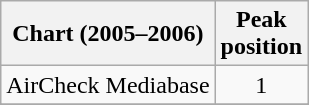<table class="wikitable sortable">
<tr>
<th align="left">Chart (2005–2006)</th>
<th align="center">Peak<br>position</th>
</tr>
<tr>
<td>AirCheck Mediabase</td>
<td align="center">1</td>
</tr>
<tr>
</tr>
<tr>
</tr>
</table>
